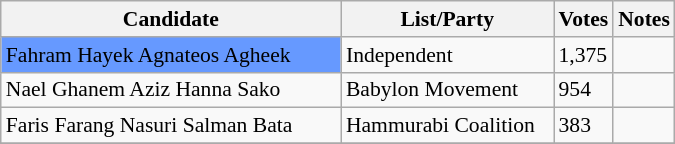<table class="wikitable sortable" style=font-size:90%>
<tr>
<th Style="width:220px">Candidate</th>
<th Style="width:135px">List/Party</th>
<th>Votes</th>
<th>Notes</th>
</tr>
<tr>
<td bgcolor=6699FF>Fahram Hayek Agnateos Agheek</td>
<td>Independent</td>
<td>1,375</td>
<td></td>
</tr>
<tr>
<td>Nael Ghanem Aziz Hanna Sako</td>
<td>Babylon Movement</td>
<td>954</td>
<td></td>
</tr>
<tr>
<td>Faris Farang Nasuri Salman Bata</td>
<td>Hammurabi Coalition</td>
<td>383</td>
<td></td>
</tr>
<tr>
</tr>
</table>
